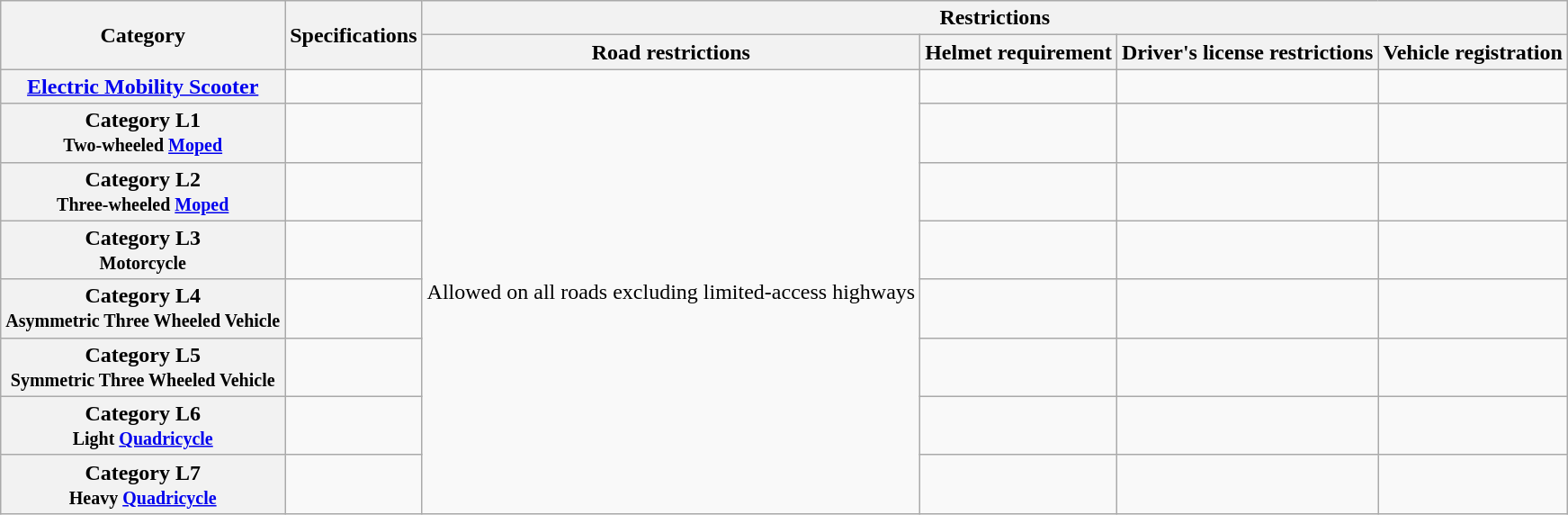<table class="wikitable collapsible" style="min-width:60%;">
<tr>
<th rowspan=2 style="min-width: 5em;">Category</th>
<th rowspan=2>Specifications</th>
<th colspan=4>Restrictions</th>
</tr>
<tr>
<th>Road restrictions</th>
<th>Helmet requirement</th>
<th>Driver's license restrictions</th>
<th>Vehicle registration</th>
</tr>
<tr>
<th><a href='#'>Electric Mobility Scooter</a></th>
<td></td>
<td rowspan=8>Allowed on all roads excluding limited-access highways</td>
<td></td>
<td></td>
<td></td>
</tr>
<tr>
<th>Category L1<br><small>Two-wheeled <a href='#'>Moped</a></small></th>
<td></td>
<td></td>
<td></td>
<td></td>
</tr>
<tr>
<th>Category L2<br><small>Three-wheeled <a href='#'>Moped</a></small></th>
<td></td>
<td></td>
<td></td>
<td></td>
</tr>
<tr>
<th>Category L3<br><small>Motorcycle</small></th>
<td></td>
<td></td>
<td></td>
<td></td>
</tr>
<tr>
<th>Category L4<br><small>Asymmetric Three Wheeled Vehicle</small></th>
<td></td>
<td></td>
<td></td>
<td></td>
</tr>
<tr>
<th>Category L5<br><small>Symmetric Three Wheeled Vehicle</small></th>
<td></td>
<td></td>
<td></td>
<td></td>
</tr>
<tr>
<th>Category L6<br><small>Light <a href='#'>Quadricycle</a></small></th>
<td></td>
<td></td>
<td></td>
<td></td>
</tr>
<tr>
<th>Category L7<br><small>Heavy <a href='#'>Quadricycle</a></small></th>
<td></td>
<td></td>
<td></td>
<td></td>
</tr>
</table>
